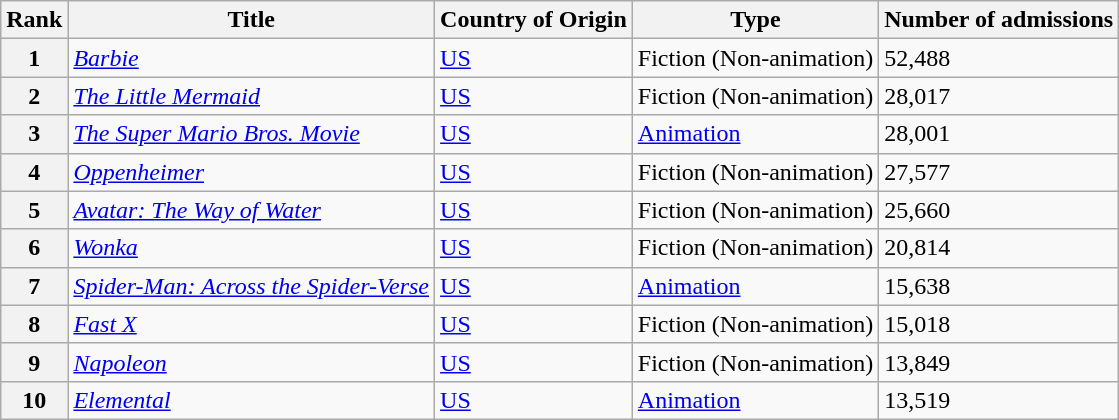<table class="wikitable">
<tr>
<th>Rank</th>
<th>Title</th>
<th>Country of Origin</th>
<th>Type</th>
<th>Number of admissions</th>
</tr>
<tr>
<th>1</th>
<td><em><a href='#'>Barbie</a></em></td>
<td><a href='#'>US</a></td>
<td>Fiction (Non-animation)</td>
<td>52,488</td>
</tr>
<tr>
<th>2</th>
<td><em><a href='#'>The Little Mermaid</a></em></td>
<td><a href='#'>US</a></td>
<td>Fiction (Non-animation)</td>
<td>28,017</td>
</tr>
<tr>
<th>3</th>
<td><em><a href='#'>The Super Mario Bros. Movie</a></em></td>
<td><a href='#'>US</a></td>
<td><a href='#'>Animation</a></td>
<td>28,001</td>
</tr>
<tr>
<th>4</th>
<td><em><a href='#'>Oppenheimer</a></em></td>
<td><a href='#'>US</a></td>
<td>Fiction (Non-animation)</td>
<td>27,577</td>
</tr>
<tr>
<th>5</th>
<td><em><a href='#'>Avatar: The Way of Water</a></em></td>
<td><a href='#'>US</a></td>
<td>Fiction (Non-animation)</td>
<td>25,660</td>
</tr>
<tr>
<th>6</th>
<td><em><a href='#'>Wonka</a></em></td>
<td><a href='#'>US</a></td>
<td>Fiction (Non-animation)</td>
<td>20,814</td>
</tr>
<tr>
<th>7</th>
<td><em><a href='#'>Spider-Man: Across the Spider-Verse</a></em></td>
<td><a href='#'>US</a></td>
<td><a href='#'>Animation</a></td>
<td>15,638</td>
</tr>
<tr>
<th>8</th>
<td><em><a href='#'>Fast X</a></em></td>
<td><a href='#'>US</a></td>
<td>Fiction (Non-animation)</td>
<td>15,018</td>
</tr>
<tr>
<th>9</th>
<td><em><a href='#'>Napoleon</a></em></td>
<td><a href='#'>US</a></td>
<td>Fiction (Non-animation)</td>
<td>13,849</td>
</tr>
<tr>
<th>10</th>
<td><em><a href='#'>Elemental</a></em></td>
<td><a href='#'>US</a></td>
<td><a href='#'>Animation</a></td>
<td>13,519</td>
</tr>
</table>
